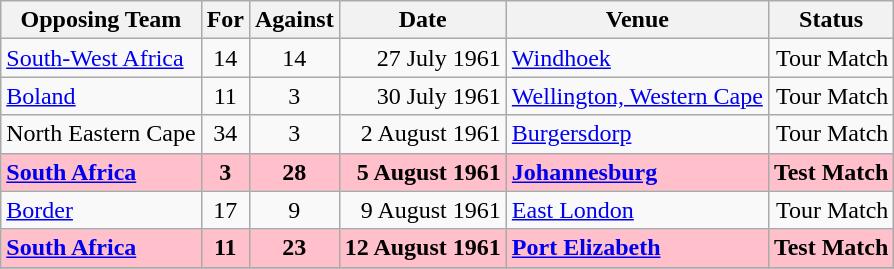<table class="wikitable" border="1">
<tr>
<th>Opposing Team</th>
<th> For </th>
<th>Against</th>
<th>Date</th>
<th>Venue</th>
<th>Status</th>
</tr>
<tr>
<td><a href='#'>South-West Africa</a></td>
<td align=center>14</td>
<td align=center>14</td>
<td align=right>27 July 1961</td>
<td><a href='#'>Windhoek</a></td>
<td align=right>Tour Match</td>
</tr>
<tr>
<td><a href='#'>Boland</a></td>
<td align=center>11</td>
<td align=center>3</td>
<td align=right>30 July 1961</td>
<td><a href='#'>Wellington, Western Cape</a></td>
<td align=right>Tour Match</td>
</tr>
<tr>
<td>North Eastern Cape</td>
<td align=center>34</td>
<td align=center>3</td>
<td align=right>2 August 1961</td>
<td><a href='#'>Burgersdorp</a></td>
<td align=right>Tour Match</td>
</tr>
<tr bgcolor=pink>
<td><strong><a href='#'>South Africa</a></strong></td>
<td align=center><strong>3</strong></td>
<td align=center><strong>28</strong></td>
<td align=right><strong>5 August 1961</strong></td>
<td><strong><a href='#'>Johannesburg</a></strong></td>
<td align=right><strong>Test Match</strong></td>
</tr>
<tr>
<td><a href='#'>Border</a></td>
<td align=center>17</td>
<td align=center>9</td>
<td align=right>9 August 1961</td>
<td><a href='#'>East London</a></td>
<td align=right>Tour Match</td>
</tr>
<tr bgcolor=pink>
<td><strong><a href='#'>South Africa</a></strong></td>
<td align=center><strong>11</strong></td>
<td align=center><strong>23</strong></td>
<td align=right><strong>12 August 1961</strong></td>
<td><strong><a href='#'>Port Elizabeth</a></strong></td>
<td align=right><strong>Test Match</strong></td>
</tr>
<tr>
</tr>
</table>
